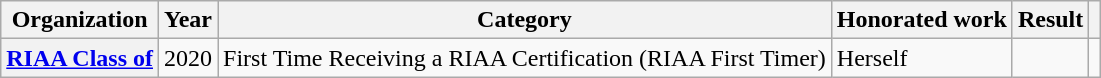<table class="wikitable sortable plainrowheaders">
<tr>
<th scope="col">Organization</th>
<th scope="col">Year</th>
<th scope="col">Category</th>
<th scope="col">Honorated work</th>
<th scope="col">Result</th>
<th scope="col" class="unsortable"></th>
</tr>
<tr>
<th scope="row"><a href='#'>RIAA Class of</a></th>
<td>2020</td>
<td>First Time Receiving a RIAA Certification (RIAA First Timer)</td>
<td>Herself</td>
<td></td>
<td></td>
</tr>
</table>
